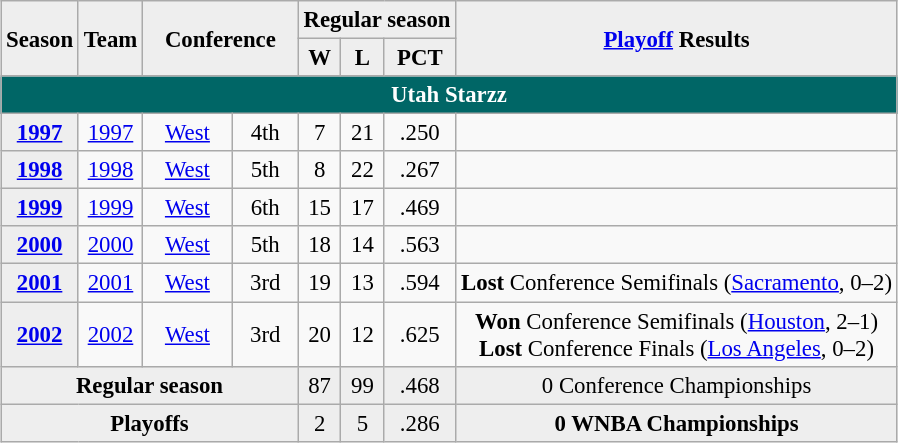<table class="wikitable" style="font-size:95%; text-align: center; margin:1em auto;">
<tr>
<th rowspan="2" style="background:#eee;">Season</th>
<th rowspan="2" style="background:#eee;">Team</th>
<th rowspan="2" colspan="2" style="background:#eee;">Conference</th>
<th colspan="3" style="background:#eee;">Regular season</th>
<th rowspan="2" style="background:#eee;"><a href='#'>Playoff</a> Results</th>
</tr>
<tr>
<th style="background:#eee;">W</th>
<th style="background:#eee;">L</th>
<th style="background:#eee;">PCT</th>
</tr>
<tr>
<td colspan="8" align=center style="text-align:center; background-color:#006666; color:#FFFFFF;"><strong>Utah Starzz</strong></td>
</tr>
<tr align="center">
<th style="background:#eee;"><a href='#'>1997</a></th>
<td><a href='#'>1997</a></td>
<td style="width: 10%"><a href='#'>West</a></td>
<td>4th</td>
<td>7</td>
<td>21</td>
<td>.250</td>
<td></td>
</tr>
<tr align="center">
<th style="background:#eee;"><a href='#'>1998</a></th>
<td><a href='#'>1998</a></td>
<td style="width: 10%"><a href='#'>West</a></td>
<td>5th</td>
<td>8</td>
<td>22</td>
<td>.267</td>
<td></td>
</tr>
<tr align="center">
<th style="background:#eee;"><a href='#'>1999</a></th>
<td><a href='#'>1999</a></td>
<td style="width: 10%"><a href='#'>West</a></td>
<td>6th</td>
<td>15</td>
<td>17</td>
<td>.469</td>
<td></td>
</tr>
<tr align="center">
<th style="background:#eee;"><a href='#'>2000</a></th>
<td><a href='#'>2000</a></td>
<td style="width: 10%"><a href='#'>West</a></td>
<td>5th</td>
<td>18</td>
<td>14</td>
<td>.563</td>
<td></td>
</tr>
<tr align="center">
<th style="background:#eee;"><a href='#'>2001</a></th>
<td><a href='#'>2001</a></td>
<td style="width: 10%"><a href='#'>West</a></td>
<td>3rd</td>
<td>19</td>
<td>13</td>
<td>.594</td>
<td><strong>Lost</strong> Conference Semifinals (<a href='#'>Sacramento</a>, 0–2)</td>
</tr>
<tr align="center">
<th style="background:#eee;"><a href='#'>2002</a></th>
<td><a href='#'>2002</a></td>
<td style="width: 10%"><a href='#'>West</a></td>
<td>3rd</td>
<td>20</td>
<td>12</td>
<td>.625</td>
<td><strong>Won</strong> Conference Semifinals (<a href='#'>Houston</a>, 2–1)<br><strong>Lost</strong> Conference Finals (<a href='#'>Los Angeles</a>, 0–2)</td>
</tr>
<tr>
<th colspan="4" style="background:#eee;">Regular season</th>
<td style="background:#eee;">87</td>
<td style="background:#eee;">99</td>
<td style="background:#eee;">.468</td>
<td style="background:#eee;">0 Conference Championships</td>
</tr>
<tr>
<th colspan="4" style="background:#eee;">Playoffs</th>
<td style="background:#eee;">2</td>
<td style="background:#eee;">5</td>
<td style="background:#eee;">.286</td>
<td style="background:#eee;"><strong>0 WNBA Championships</strong></td>
</tr>
</table>
